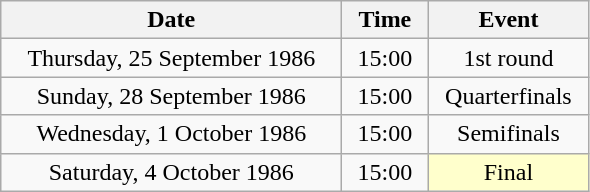<table class = "wikitable" style="text-align:center;">
<tr>
<th width=220>Date</th>
<th width=50>Time</th>
<th width=100>Event</th>
</tr>
<tr>
<td>Thursday, 25 September 1986</td>
<td>15:00</td>
<td>1st round</td>
</tr>
<tr>
<td>Sunday, 28 September 1986</td>
<td>15:00</td>
<td>Quarterfinals</td>
</tr>
<tr>
<td>Wednesday, 1 October 1986</td>
<td>15:00</td>
<td>Semifinals</td>
</tr>
<tr>
<td>Saturday, 4 October 1986</td>
<td>15:00</td>
<td bgcolor=ffffcc>Final</td>
</tr>
</table>
